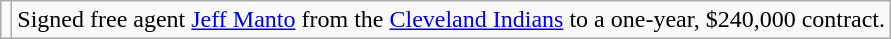<table class="wikitable">
<tr>
<td></td>
<td>Signed free agent <a href='#'>Jeff Manto</a> from the <a href='#'>Cleveland Indians</a> to a one-year, $240,000 contract.</td>
</tr>
</table>
